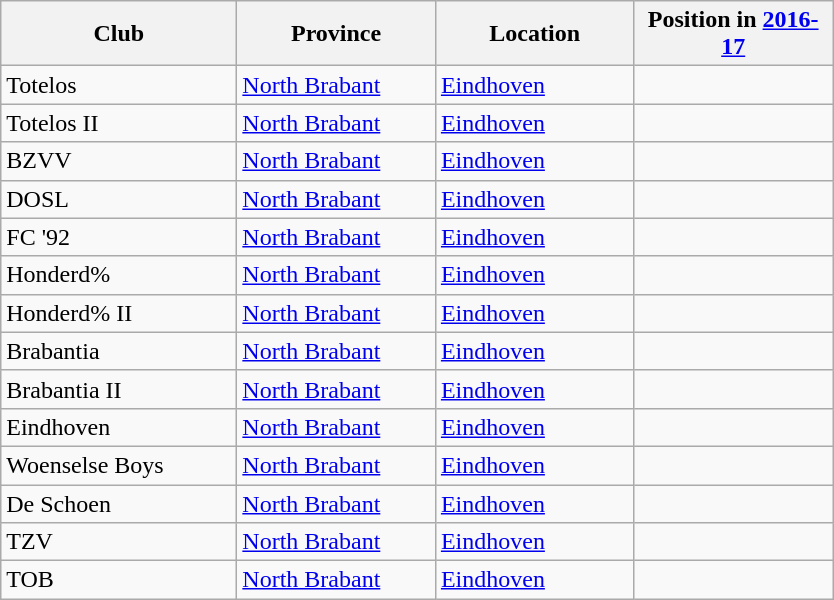<table class="wikitable sortable">
<tr>
<th width=150>Club</th>
<th width=125>Province</th>
<th width=125>Location</th>
<th width=125>Position in <a href='#'>2016-17</a></th>
</tr>
<tr>
<td>Totelos</td>
<td> <a href='#'>North Brabant</a></td>
<td><a href='#'>Eindhoven</a></td>
<td></td>
</tr>
<tr>
<td>Totelos II</td>
<td> <a href='#'>North Brabant</a></td>
<td><a href='#'>Eindhoven</a></td>
<td></td>
</tr>
<tr>
<td>BZVV</td>
<td> <a href='#'>North Brabant</a></td>
<td><a href='#'>Eindhoven</a></td>
<td></td>
</tr>
<tr>
<td>DOSL</td>
<td> <a href='#'>North Brabant</a></td>
<td><a href='#'>Eindhoven</a></td>
<td></td>
</tr>
<tr>
<td>FC '92</td>
<td> <a href='#'>North Brabant</a></td>
<td><a href='#'>Eindhoven</a></td>
<td></td>
</tr>
<tr>
<td>Honderd%</td>
<td> <a href='#'>North Brabant</a></td>
<td><a href='#'>Eindhoven</a></td>
<td></td>
</tr>
<tr>
<td>Honderd% II</td>
<td> <a href='#'>North Brabant</a></td>
<td><a href='#'>Eindhoven</a></td>
<td></td>
</tr>
<tr>
<td>Brabantia</td>
<td> <a href='#'>North Brabant</a></td>
<td><a href='#'>Eindhoven</a></td>
<td></td>
</tr>
<tr>
<td>Brabantia II</td>
<td> <a href='#'>North Brabant</a></td>
<td><a href='#'>Eindhoven</a></td>
<td></td>
</tr>
<tr>
<td>Eindhoven</td>
<td> <a href='#'>North Brabant</a></td>
<td><a href='#'>Eindhoven</a></td>
<td></td>
</tr>
<tr>
<td>Woenselse Boys</td>
<td> <a href='#'>North Brabant</a></td>
<td><a href='#'>Eindhoven</a></td>
<td></td>
</tr>
<tr>
<td>De Schoen</td>
<td> <a href='#'>North Brabant</a></td>
<td><a href='#'>Eindhoven</a></td>
<td></td>
</tr>
<tr>
<td>TZV</td>
<td> <a href='#'>North Brabant</a></td>
<td><a href='#'>Eindhoven</a></td>
<td></td>
</tr>
<tr>
<td>TOB</td>
<td> <a href='#'>North Brabant</a></td>
<td><a href='#'>Eindhoven</a></td>
<td></td>
</tr>
</table>
